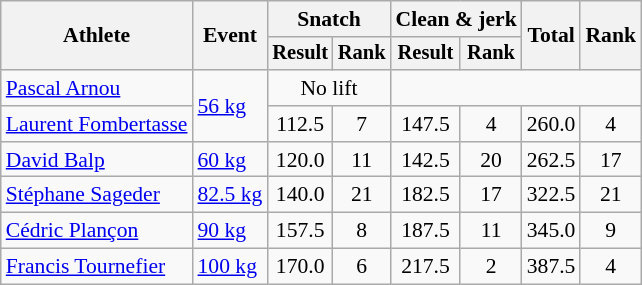<table class="wikitable" style="font-size:90%">
<tr>
<th rowspan="2">Athlete</th>
<th rowspan="2">Event</th>
<th colspan="2">Snatch</th>
<th colspan="2">Clean & jerk</th>
<th rowspan="2">Total</th>
<th rowspan="2">Rank</th>
</tr>
<tr style="font-size:95%">
<th>Result</th>
<th>Rank</th>
<th>Result</th>
<th>Rank</th>
</tr>
<tr align=center>
<td align=left><a href='#'>Pascal Arnou</a></td>
<td align=left rowspan=2><a href='#'>56 kg</a></td>
<td colspan=2>No lift</td>
<td colspan=4></td>
</tr>
<tr align=center>
<td align=left><a href='#'>Laurent Fombertasse</a></td>
<td>112.5</td>
<td>7</td>
<td>147.5</td>
<td>4</td>
<td>260.0</td>
<td>4</td>
</tr>
<tr align=center>
<td align=left><a href='#'>David Balp</a></td>
<td align=left><a href='#'>60 kg</a></td>
<td>120.0</td>
<td>11</td>
<td>142.5</td>
<td>20</td>
<td>262.5</td>
<td>17</td>
</tr>
<tr align=center>
<td align=left><a href='#'>Stéphane Sageder</a></td>
<td align=left><a href='#'>82.5 kg</a></td>
<td>140.0</td>
<td>21</td>
<td>182.5</td>
<td>17</td>
<td>322.5</td>
<td>21</td>
</tr>
<tr align=center>
<td align=left><a href='#'>Cédric Plançon</a></td>
<td align=left><a href='#'>90 kg</a></td>
<td>157.5</td>
<td>8</td>
<td>187.5</td>
<td>11</td>
<td>345.0</td>
<td>9</td>
</tr>
<tr align=center>
<td align=left><a href='#'>Francis Tournefier</a></td>
<td align=left><a href='#'>100 kg</a></td>
<td>170.0</td>
<td>6</td>
<td>217.5</td>
<td>2</td>
<td>387.5</td>
<td>4</td>
</tr>
</table>
